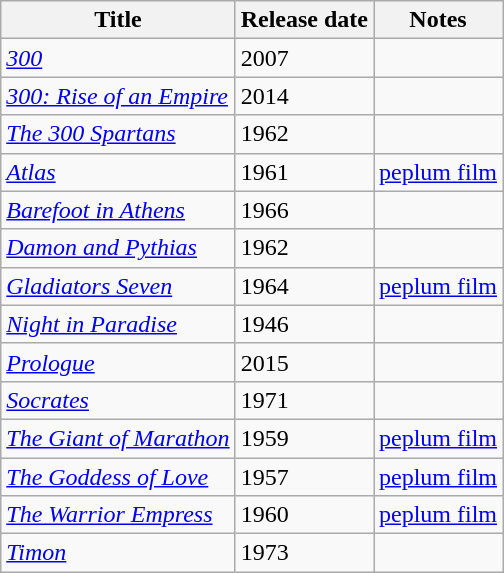<table class="wikitable sortable">
<tr>
<th scope="col">Title</th>
<th scope="col">Release date</th>
<th scope="col" class="unsortable">Notes</th>
</tr>
<tr>
<td><em><a href='#'>300</a></em></td>
<td>2007</td>
<td></td>
</tr>
<tr>
<td><em><a href='#'>300: Rise of an Empire</a></em></td>
<td>2014</td>
<td></td>
</tr>
<tr>
<td><em><a href='#'>The 300 Spartans</a></em></td>
<td>1962</td>
<td></td>
</tr>
<tr>
<td><em><a href='#'>Atlas</a></em></td>
<td>1961</td>
<td><a href='#'>peplum film</a></td>
</tr>
<tr>
<td><em><a href='#'>Barefoot in Athens</a></em></td>
<td>1966</td>
<td></td>
</tr>
<tr>
<td><em><a href='#'>Damon and Pythias</a></em></td>
<td>1962</td>
<td></td>
</tr>
<tr>
<td><em><a href='#'>Gladiators Seven</a></em></td>
<td>1964</td>
<td><a href='#'>peplum film</a></td>
</tr>
<tr>
<td><em><a href='#'>Night in Paradise</a></em></td>
<td>1946</td>
<td></td>
</tr>
<tr>
<td><em><a href='#'>Prologue</a></em></td>
<td>2015</td>
<td></td>
</tr>
<tr>
<td><em><a href='#'>Socrates</a></em></td>
<td>1971</td>
<td></td>
</tr>
<tr>
<td><em><a href='#'>The Giant of Marathon</a></em></td>
<td>1959</td>
<td><a href='#'>peplum film</a></td>
</tr>
<tr>
<td><em><a href='#'>The Goddess of Love</a></em></td>
<td>1957</td>
<td><a href='#'>peplum film</a></td>
</tr>
<tr>
<td><em><a href='#'>The Warrior Empress</a></em></td>
<td>1960</td>
<td><a href='#'>peplum film</a></td>
</tr>
<tr>
<td><em><a href='#'>Timon</a></em></td>
<td>1973</td>
<td></td>
</tr>
</table>
